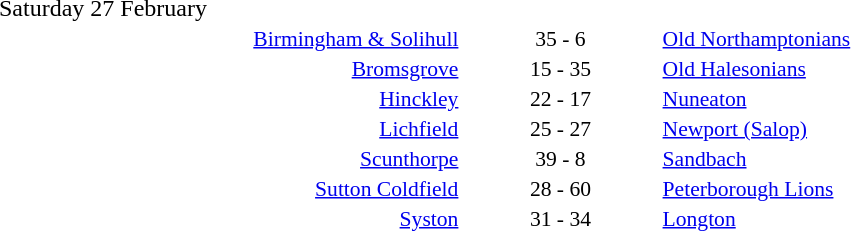<table style="width:70%;" cellspacing="1">
<tr>
<th width=35%></th>
<th width=15%></th>
<th></th>
</tr>
<tr>
<td>Saturday 27 February</td>
</tr>
<tr style=font-size:90%>
<td align=right><a href='#'>Birmingham & Solihull</a></td>
<td align=center>35 - 6</td>
<td><a href='#'>Old Northamptonians</a></td>
</tr>
<tr style=font-size:90%>
<td align=right><a href='#'>Bromsgrove</a></td>
<td align=center>15 - 35</td>
<td><a href='#'>Old Halesonians</a></td>
</tr>
<tr style=font-size:90%>
<td align=right><a href='#'>Hinckley</a></td>
<td align=center>22 - 17</td>
<td><a href='#'>Nuneaton</a></td>
</tr>
<tr style=font-size:90%>
<td align=right><a href='#'>Lichfield</a></td>
<td align=center>25 - 27</td>
<td><a href='#'>Newport (Salop)</a></td>
</tr>
<tr style=font-size:90%>
<td align=right><a href='#'>Scunthorpe</a></td>
<td align=center>39 - 8</td>
<td><a href='#'>Sandbach</a></td>
</tr>
<tr style=font-size:90%>
<td align=right><a href='#'>Sutton Coldfield</a></td>
<td align=center>28 - 60</td>
<td><a href='#'>Peterborough Lions</a></td>
</tr>
<tr style=font-size:90%>
<td align=right><a href='#'>Syston</a></td>
<td align=center>31 - 34</td>
<td><a href='#'>Longton</a></td>
</tr>
</table>
